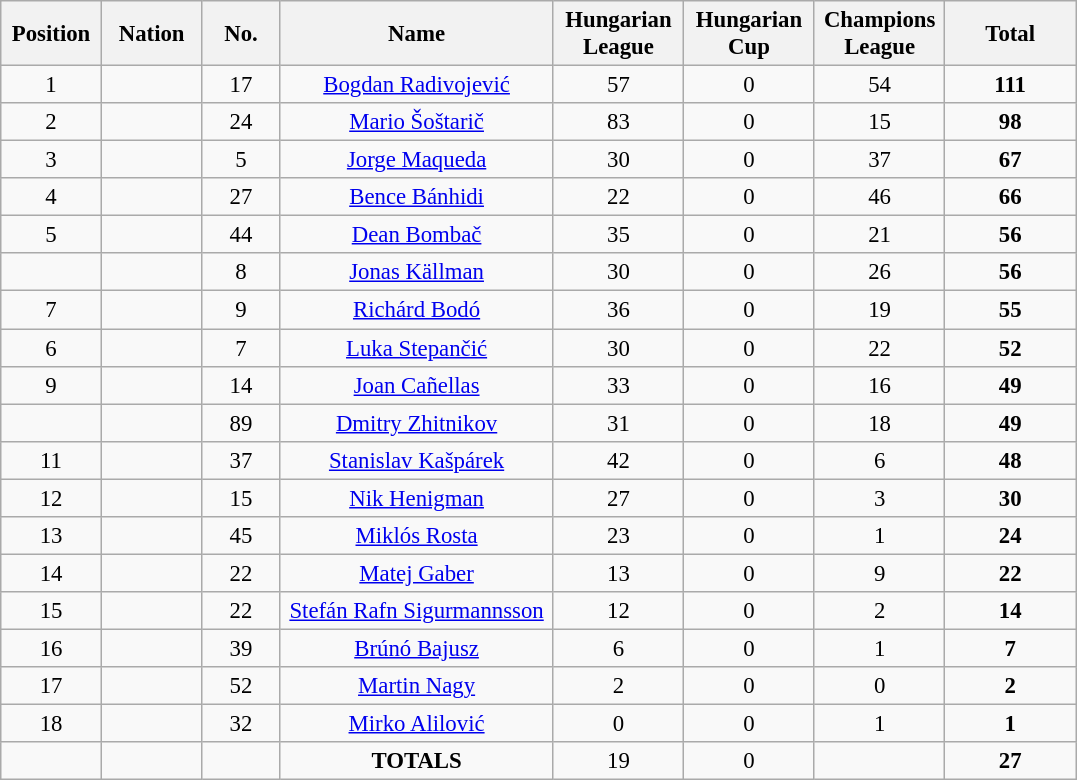<table class="wikitable" style="font-size: 95%; text-align: center">
<tr>
<th width=60>Position</th>
<th width=60>Nation</th>
<th width=45>No.</th>
<th width=175>Name</th>
<th width=80>Hungarian League</th>
<th width=80>Hungarian Cup</th>
<th width=80>Champions League</th>
<th width=80>Total</th>
</tr>
<tr>
<td>1</td>
<td></td>
<td>17</td>
<td><a href='#'>Bogdan Radivojević</a></td>
<td>57</td>
<td>0</td>
<td>54</td>
<td><strong>111</strong></td>
</tr>
<tr>
<td>2</td>
<td></td>
<td>24</td>
<td><a href='#'>Mario Šoštarič</a></td>
<td>83</td>
<td>0</td>
<td>15</td>
<td><strong>98</strong></td>
</tr>
<tr>
<td>3</td>
<td></td>
<td>5</td>
<td><a href='#'>Jorge Maqueda</a></td>
<td>30</td>
<td>0</td>
<td>37</td>
<td><strong>67</strong></td>
</tr>
<tr>
<td>4</td>
<td></td>
<td>27</td>
<td><a href='#'>Bence Bánhidi</a></td>
<td>22</td>
<td>0</td>
<td>46</td>
<td><strong>66</strong></td>
</tr>
<tr>
<td>5</td>
<td></td>
<td>44</td>
<td><a href='#'>Dean Bombač</a></td>
<td>35</td>
<td>0</td>
<td>21</td>
<td><strong>56</strong></td>
</tr>
<tr>
<td></td>
<td></td>
<td>8</td>
<td><a href='#'>Jonas Källman</a></td>
<td>30</td>
<td>0</td>
<td>26</td>
<td><strong>56</strong></td>
</tr>
<tr>
<td>7</td>
<td></td>
<td>9</td>
<td><a href='#'>Richárd Bodó</a></td>
<td>36</td>
<td>0</td>
<td>19</td>
<td><strong>55</strong></td>
</tr>
<tr>
<td>6</td>
<td></td>
<td>7</td>
<td><a href='#'>Luka Stepančić</a></td>
<td>30</td>
<td>0</td>
<td>22</td>
<td><strong>52</strong></td>
</tr>
<tr>
<td>9</td>
<td></td>
<td>14</td>
<td><a href='#'>Joan Cañellas</a></td>
<td>33</td>
<td>0</td>
<td>16</td>
<td><strong>49</strong></td>
</tr>
<tr>
<td></td>
<td></td>
<td>89</td>
<td><a href='#'>Dmitry Zhitnikov</a></td>
<td>31</td>
<td>0</td>
<td>18</td>
<td><strong>49</strong></td>
</tr>
<tr>
<td>11</td>
<td></td>
<td>37</td>
<td><a href='#'>Stanislav Kašpárek</a></td>
<td>42</td>
<td>0</td>
<td>6</td>
<td><strong>48</strong></td>
</tr>
<tr>
<td>12</td>
<td></td>
<td>15</td>
<td><a href='#'>Nik Henigman</a></td>
<td>27</td>
<td>0</td>
<td>3</td>
<td><strong>30</strong></td>
</tr>
<tr>
<td>13</td>
<td></td>
<td>45</td>
<td><a href='#'>Miklós Rosta</a></td>
<td>23</td>
<td>0</td>
<td>1</td>
<td><strong>24</strong></td>
</tr>
<tr>
<td>14</td>
<td></td>
<td>22</td>
<td><a href='#'>Matej Gaber</a></td>
<td>13</td>
<td>0</td>
<td>9</td>
<td><strong>22</strong></td>
</tr>
<tr>
<td>15</td>
<td></td>
<td>22</td>
<td><a href='#'>Stefán Rafn Sigurmannsson</a></td>
<td>12</td>
<td>0</td>
<td>2</td>
<td><strong>14</strong></td>
</tr>
<tr>
<td>16</td>
<td></td>
<td>39</td>
<td><a href='#'>Brúnó Bajusz</a></td>
<td>6</td>
<td>0</td>
<td>1</td>
<td><strong>7</strong></td>
</tr>
<tr>
<td>17</td>
<td></td>
<td>52</td>
<td><a href='#'>Martin Nagy</a></td>
<td>2</td>
<td>0</td>
<td>0</td>
<td><strong>2</strong></td>
</tr>
<tr>
<td>18</td>
<td></td>
<td>32</td>
<td><a href='#'>Mirko Alilović</a></td>
<td>0</td>
<td>0</td>
<td>1</td>
<td><strong>1</strong></td>
</tr>
<tr>
<td></td>
<td></td>
<td></td>
<td><strong>TOTALS</strong></td>
<td>19</td>
<td>0</td>
<td></td>
<td><strong>27</strong></td>
</tr>
</table>
